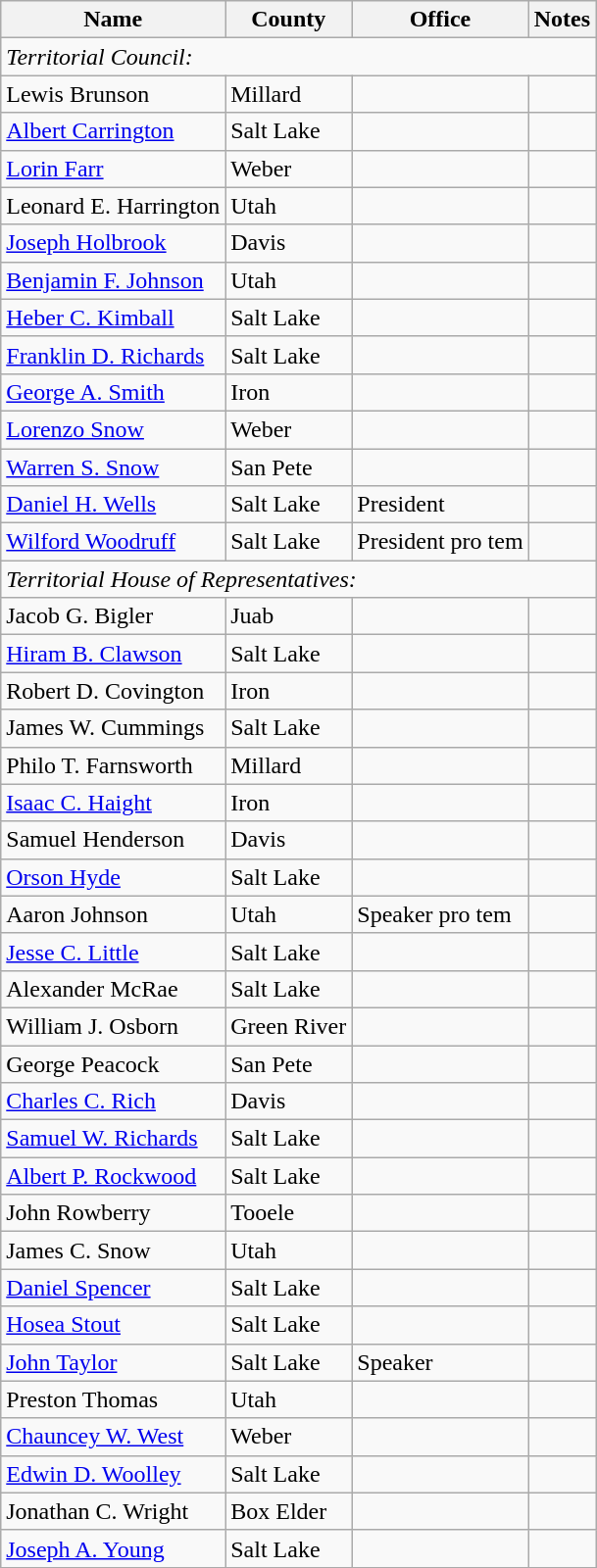<table class="wikitable">
<tr>
<th>Name</th>
<th>County</th>
<th>Office</th>
<th>Notes</th>
</tr>
<tr>
<td colspan=8><em>Territorial Council:</em></td>
</tr>
<tr>
<td>Lewis Brunson</td>
<td>Millard</td>
<td></td>
<td></td>
</tr>
<tr>
<td><a href='#'>Albert Carrington</a></td>
<td>Salt Lake</td>
<td></td>
<td></td>
</tr>
<tr>
<td><a href='#'>Lorin Farr</a></td>
<td>Weber</td>
<td></td>
<td></td>
</tr>
<tr>
<td>Leonard E. Harrington</td>
<td>Utah</td>
<td></td>
<td></td>
</tr>
<tr>
<td><a href='#'>Joseph Holbrook</a></td>
<td>Davis</td>
<td></td>
<td></td>
</tr>
<tr>
<td><a href='#'>Benjamin F. Johnson</a></td>
<td>Utah</td>
<td></td>
<td></td>
</tr>
<tr>
<td><a href='#'>Heber C. Kimball</a></td>
<td>Salt Lake</td>
<td></td>
<td></td>
</tr>
<tr>
<td><a href='#'>Franklin D. Richards</a></td>
<td>Salt Lake</td>
<td></td>
<td></td>
</tr>
<tr>
<td><a href='#'>George A. Smith</a></td>
<td>Iron</td>
<td></td>
<td></td>
</tr>
<tr>
<td><a href='#'>Lorenzo Snow</a></td>
<td>Weber</td>
<td></td>
<td></td>
</tr>
<tr>
<td><a href='#'>Warren S. Snow</a></td>
<td>San Pete</td>
<td></td>
<td></td>
</tr>
<tr>
<td><a href='#'>Daniel H. Wells</a></td>
<td>Salt Lake</td>
<td>President</td>
<td></td>
</tr>
<tr>
<td><a href='#'>Wilford Woodruff</a></td>
<td>Salt Lake</td>
<td>President pro tem</td>
<td></td>
</tr>
<tr>
<td colspan=8><em>Territorial House of Representatives:</em></td>
</tr>
<tr>
<td>Jacob G. Bigler</td>
<td>Juab</td>
<td></td>
<td></td>
</tr>
<tr>
<td><a href='#'>Hiram B. Clawson</a></td>
<td>Salt Lake</td>
<td></td>
<td></td>
</tr>
<tr>
<td>Robert D. Covington</td>
<td>Iron</td>
<td></td>
<td></td>
</tr>
<tr>
<td>James W. Cummings</td>
<td>Salt Lake</td>
<td></td>
<td></td>
</tr>
<tr>
<td>Philo T. Farnsworth</td>
<td>Millard</td>
<td></td>
<td></td>
</tr>
<tr>
<td><a href='#'>Isaac C. Haight</a></td>
<td>Iron</td>
<td></td>
<td></td>
</tr>
<tr>
<td>Samuel Henderson</td>
<td>Davis</td>
<td></td>
<td></td>
</tr>
<tr>
<td><a href='#'>Orson Hyde</a></td>
<td>Salt Lake</td>
<td></td>
<td></td>
</tr>
<tr>
<td>Aaron Johnson</td>
<td>Utah</td>
<td>Speaker pro tem</td>
<td></td>
</tr>
<tr>
<td><a href='#'>Jesse C. Little</a></td>
<td>Salt Lake</td>
<td></td>
<td></td>
</tr>
<tr>
<td>Alexander McRae</td>
<td>Salt Lake</td>
<td></td>
<td></td>
</tr>
<tr>
<td>William J. Osborn</td>
<td>Green River</td>
<td></td>
<td></td>
</tr>
<tr>
<td>George Peacock</td>
<td>San Pete</td>
<td></td>
<td></td>
</tr>
<tr>
<td><a href='#'>Charles C. Rich</a></td>
<td>Davis</td>
<td></td>
<td></td>
</tr>
<tr>
<td><a href='#'>Samuel W. Richards</a></td>
<td>Salt Lake</td>
<td></td>
<td></td>
</tr>
<tr>
<td><a href='#'>Albert P. Rockwood</a></td>
<td>Salt Lake</td>
<td></td>
<td></td>
</tr>
<tr>
<td>John Rowberry</td>
<td>Tooele</td>
<td></td>
<td></td>
</tr>
<tr>
<td>James C. Snow</td>
<td>Utah</td>
<td></td>
<td></td>
</tr>
<tr>
<td><a href='#'>Daniel Spencer</a></td>
<td>Salt Lake</td>
<td></td>
<td></td>
</tr>
<tr>
<td><a href='#'>Hosea Stout</a></td>
<td>Salt Lake</td>
<td></td>
<td></td>
</tr>
<tr>
<td><a href='#'>John Taylor</a></td>
<td>Salt Lake</td>
<td>Speaker</td>
<td></td>
</tr>
<tr>
<td>Preston Thomas</td>
<td>Utah</td>
<td></td>
<td></td>
</tr>
<tr>
<td><a href='#'>Chauncey W. West</a></td>
<td>Weber</td>
<td></td>
<td></td>
</tr>
<tr>
<td><a href='#'>Edwin D. Woolley</a></td>
<td>Salt Lake</td>
<td></td>
<td></td>
</tr>
<tr>
<td>Jonathan C. Wright</td>
<td>Box Elder</td>
<td></td>
<td></td>
</tr>
<tr>
<td><a href='#'>Joseph A. Young</a></td>
<td>Salt Lake</td>
<td></td>
<td></td>
</tr>
<tr>
</tr>
</table>
